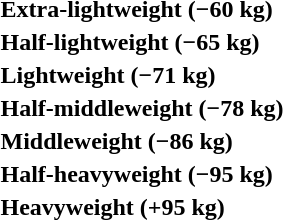<table>
<tr>
<th rowspan=2 style="text-align:left;">Extra-lightweight (−60 kg)</th>
<td rowspan=2></td>
<td rowspan=2></td>
<td></td>
</tr>
<tr>
<td></td>
</tr>
<tr>
<th rowspan=2 style="text-align:left;">Half-lightweight (−65 kg)</th>
<td rowspan=2></td>
<td rowspan=2></td>
<td></td>
</tr>
<tr>
<td></td>
</tr>
<tr>
<th rowspan=2 style="text-align:left;">Lightweight (−71 kg)</th>
<td rowspan=2></td>
<td rowspan=2></td>
<td></td>
</tr>
<tr>
<td></td>
</tr>
<tr>
<th rowspan=2 style="text-align:left;">Half-middleweight (−78 kg)</th>
<td rowspan=2></td>
<td rowspan=2></td>
<td></td>
</tr>
<tr>
<td></td>
</tr>
<tr>
<th rowspan=2 style="text-align:left;">Middleweight (−86 kg)</th>
<td rowspan=2></td>
<td rowspan=2></td>
<td></td>
</tr>
<tr>
<td></td>
</tr>
<tr>
<th rowspan=2 style="text-align:left;">Half-heavyweight (−95 kg)</th>
<td rowspan=2></td>
<td rowspan=2></td>
<td></td>
</tr>
<tr>
<td></td>
</tr>
<tr>
<th rowspan=2 style="text-align:left;">Heavyweight (+95 kg)</th>
<td rowspan=2></td>
<td rowspan=2></td>
<td></td>
</tr>
<tr>
<td></td>
</tr>
</table>
